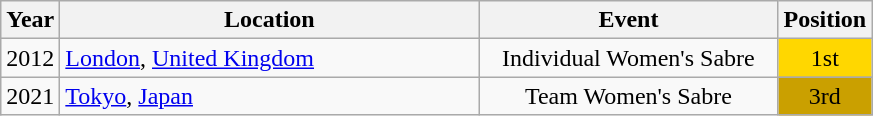<table class="wikitable" style="text-align:center;">
<tr>
<th>Year</th>
<th style="width:17em">Location</th>
<th style="width:12em">Event</th>
<th>Position</th>
</tr>
<tr>
<td>2012</td>
<td rowspan="1" align="left"> <a href='#'>London</a>, <a href='#'>United Kingdom</a></td>
<td>Individual Women's Sabre</td>
<td bgcolor="gold">1st</td>
</tr>
<tr>
<td>2021</td>
<td rowspan="1" align="left"> <a href='#'>Tokyo</a>, <a href='#'>Japan</a></td>
<td>Team Women's Sabre</td>
<td bgcolor="caramel">3rd</td>
</tr>
</table>
